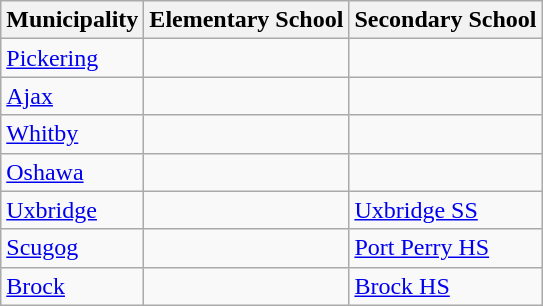<table class="wikitable">
<tr>
<th>Municipality</th>
<th>Elementary School</th>
<th>Secondary School</th>
</tr>
<tr>
<td><a href='#'>Pickering</a></td>
<td><br></td>
<td></td>
</tr>
<tr>
<td><a href='#'>Ajax</a></td>
<td><br></td>
<td></td>
</tr>
<tr>
<td><a href='#'>Whitby</a></td>
<td><br></td>
<td></td>
</tr>
<tr>
<td><a href='#'>Oshawa</a></td>
<td><br></td>
<td></td>
</tr>
<tr>
<td><a href='#'>Uxbridge</a></td>
<td><br></td>
<td><a href='#'>Uxbridge SS</a></td>
</tr>
<tr>
<td><a href='#'>Scugog</a></td>
<td><br></td>
<td><a href='#'>Port Perry HS</a></td>
</tr>
<tr>
<td><a href='#'>Brock</a></td>
<td><br></td>
<td><a href='#'>Brock HS</a></td>
</tr>
</table>
